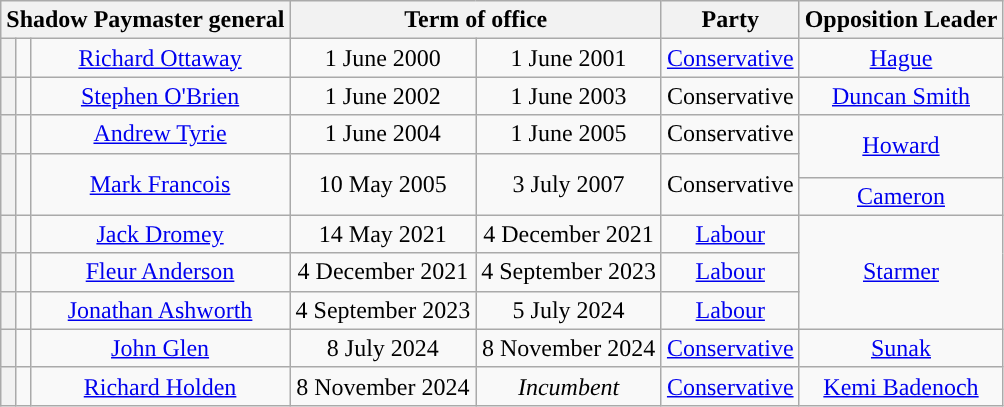<table class="wikitable" style="text-align:center">
<tr>
<th colspan=3>Shadow Paymaster general</th>
<th colspan=2>Term of office</th>
<th>Party</th>
<th>Opposition Leader</th>
</tr>
<tr style="height:1em">
<th style="background-color:"></th>
<td></td>
<td><a href='#'>Richard Ottaway</a></td>
<td>1 June 2000</td>
<td>1 June 2001</td>
<td><a href='#'>Conservative</a></td>
<td><a href='#'>Hague</a></td>
</tr>
<tr style="height:1em">
<th style="background-color:"></th>
<td></td>
<td><a href='#'>Stephen O'Brien</a></td>
<td>1 June 2002</td>
<td>1 June 2003</td>
<td>Conservative</td>
<td><a href='#'>Duncan Smith</a></td>
</tr>
<tr style="height:1em">
<th style="background-color:"></th>
<td></td>
<td><a href='#'>Andrew Tyrie</a></td>
<td>1 June 2004</td>
<td>1 June 2005</td>
<td>Conservative</td>
<td rowspan="2"><a href='#'>Howard</a></td>
</tr>
<tr style="height:1em">
<th rowspan=2 style="background-color:"></th>
<td rowspan=2></td>
<td rowspan=2><a href='#'>Mark Francois</a></td>
<td rowspan=2>10 May 2005</td>
<td rowspan=2>3 July 2007</td>
<td rowspan=2>Conservative</td>
</tr>
<tr>
<td><a href='#'>Cameron</a></td>
</tr>
<tr style="height:1em">
<th style="background-color:"></th>
<td></td>
<td><a href='#'>Jack Dromey</a></td>
<td>14 May 2021</td>
<td>4 December 2021</td>
<td><a href='#'>Labour</a></td>
<td rowspan="3"><a href='#'>Starmer</a></td>
</tr>
<tr style="height:1em">
<th style="background-color:"></th>
<td></td>
<td><a href='#'>Fleur Anderson</a></td>
<td>4 December 2021</td>
<td>4 September 2023</td>
<td><a href='#'>Labour</a></td>
</tr>
<tr style="height:1em">
<th style="background-color:"></th>
<td></td>
<td><a href='#'>Jonathan Ashworth</a></td>
<td>4 September 2023</td>
<td>5 July 2024</td>
<td><a href='#'>Labour</a></td>
</tr>
<tr style="height:1em">
<th style="background-color:"></th>
<td></td>
<td><a href='#'>John Glen</a></td>
<td>8 July 2024</td>
<td>8 November 2024</td>
<td><a href='#'>Conservative</a></td>
<td><a href='#'>Sunak</a></td>
</tr>
<tr style="height:1em">
<th style="background-color:"></th>
<td></td>
<td><a href='#'>Richard Holden</a></td>
<td>8 November 2024</td>
<td><em>Incumbent</em></td>
<td><a href='#'>Conservative</a></td>
<td><a href='#'>Kemi Badenoch</a></td>
</tr>
</table>
